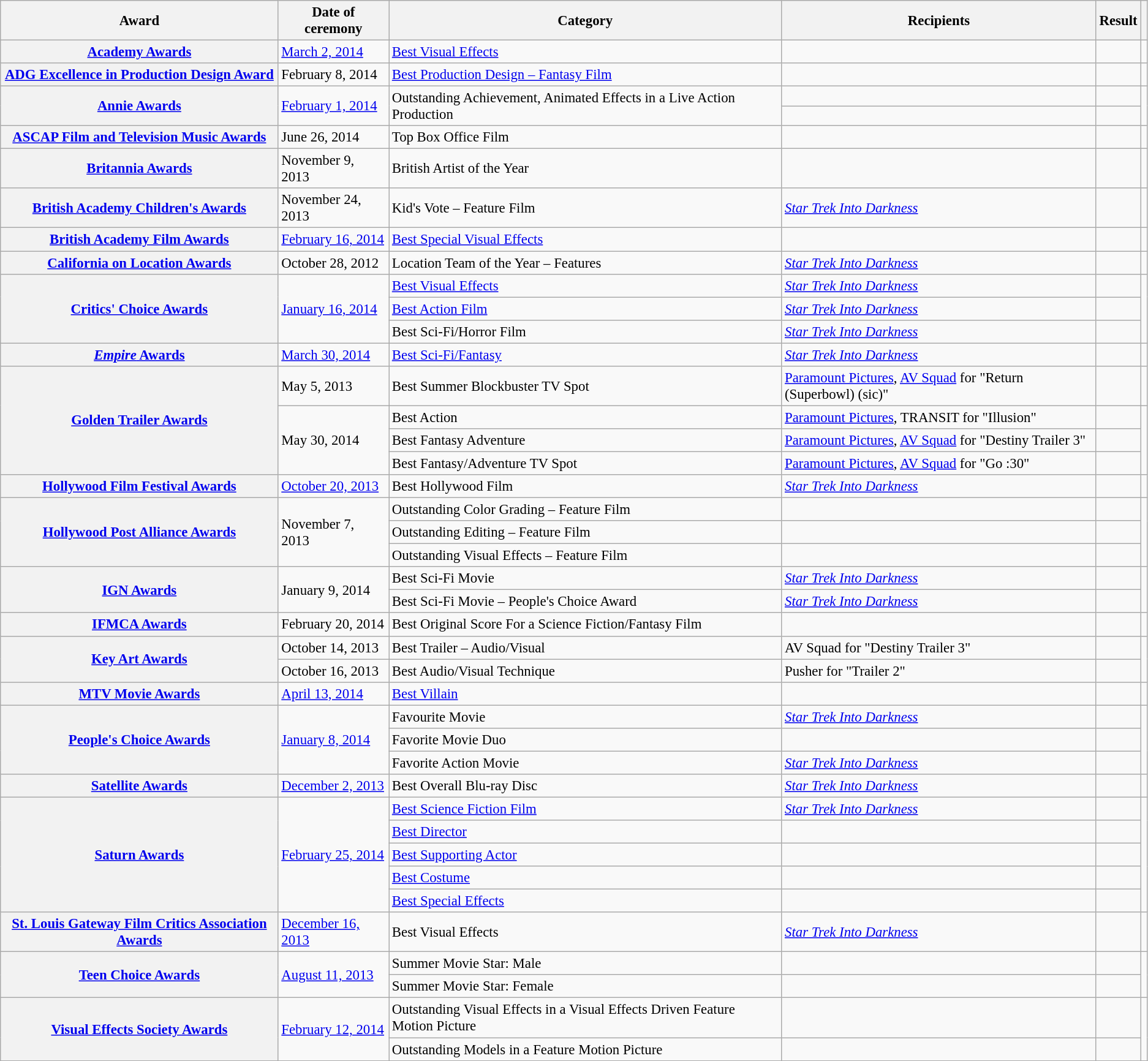<table class="wikitable plainrowheaders sortable" style="font-size: 95%;">
<tr align="center">
<th scope="col">Award</th>
<th scope="col">Date of ceremony</th>
<th scope="col">Category</th>
<th scope="col">Recipients</th>
<th scope="col">Result</th>
<th scope="col" class="unsortable"></th>
</tr>
<tr>
<th scope="row"><a href='#'>Academy Awards</a></th>
<td><a href='#'>March 2, 2014</a></td>
<td><a href='#'>Best Visual Effects</a></td>
<td></td>
<td></td>
<td style="text-align:center;"></td>
</tr>
<tr>
<th scope="row"><a href='#'>ADG Excellence in Production Design Award</a></th>
<td>February 8, 2014</td>
<td><a href='#'>Best Production Design – Fantasy Film</a></td>
<td></td>
<td></td>
<td style="text-align:center;"></td>
</tr>
<tr>
<th scope="row" rowspan="2"><a href='#'>Annie Awards</a></th>
<td rowspan="2"><a href='#'>February 1, 2014</a></td>
<td rowspan="2">Outstanding Achievement, Animated Effects in a Live Action Production</td>
<td></td>
<td></td>
<td style="text-align:center;" rowspan="2"></td>
</tr>
<tr>
<td></td>
<td></td>
</tr>
<tr>
<th scope="row"><a href='#'>ASCAP Film and Television Music Awards</a></th>
<td>June 26, 2014</td>
<td>Top Box Office Film</td>
<td></td>
<td></td>
<td style="text-align:center;"></td>
</tr>
<tr>
<th scope="row"><a href='#'>Britannia Awards</a></th>
<td>November 9, 2013</td>
<td>British Artist of the Year</td>
<td></td>
<td></td>
<td style="text-align:center;"></td>
</tr>
<tr>
<th scope="row"><a href='#'>British Academy Children's Awards</a></th>
<td>November 24, 2013</td>
<td>Kid's Vote – Feature Film</td>
<td><em><a href='#'>Star Trek Into Darkness</a></em></td>
<td></td>
<td style="text-align:center;"></td>
</tr>
<tr>
<th scope="row"><a href='#'>British Academy Film Awards</a></th>
<td><a href='#'>February 16, 2014</a></td>
<td><a href='#'>Best Special Visual Effects</a></td>
<td></td>
<td></td>
<td style="text-align:center;"></td>
</tr>
<tr>
<th scope="row"><a href='#'>California on Location Awards</a></th>
<td>October 28, 2012</td>
<td>Location Team of the Year – Features</td>
<td><em><a href='#'>Star Trek Into Darkness</a></em></td>
<td></td>
<td style="text-align:center;"></td>
</tr>
<tr>
<th scope="row" rowspan="3"><a href='#'>Critics' Choice Awards</a></th>
<td rowspan="3"><a href='#'>January 16, 2014</a></td>
<td><a href='#'>Best Visual Effects</a></td>
<td><em><a href='#'>Star Trek Into Darkness</a></em></td>
<td></td>
<td style="text-align:center;" rowspan="3"></td>
</tr>
<tr>
<td><a href='#'>Best Action Film</a></td>
<td><em><a href='#'>Star Trek Into Darkness</a></em></td>
<td></td>
</tr>
<tr>
<td>Best Sci-Fi/Horror Film</td>
<td><em><a href='#'>Star Trek Into Darkness</a></em></td>
<td></td>
</tr>
<tr>
<th scope="row"><a href='#'><em>Empire</em> Awards</a></th>
<td><a href='#'>March 30, 2014</a></td>
<td><a href='#'>Best Sci-Fi/Fantasy</a></td>
<td><em><a href='#'>Star Trek Into Darkness</a></em></td>
<td></td>
<td style="text-align:center;"></td>
</tr>
<tr>
<th scope="row" rowspan="4"><a href='#'>Golden Trailer Awards</a></th>
<td>May 5, 2013</td>
<td>Best Summer Blockbuster TV Spot</td>
<td><a href='#'>Paramount Pictures</a>, <a href='#'>AV Squad</a> for "Return (Superbowl) (sic)"</td>
<td></td>
<td style="text-align:center;"></td>
</tr>
<tr>
<td rowspan="3">May 30, 2014</td>
<td>Best Action</td>
<td><a href='#'>Paramount Pictures</a>, TRANSIT for "Illusion"</td>
<td></td>
<td rowspan="3" style="text-align:center;"></td>
</tr>
<tr>
<td>Best Fantasy Adventure</td>
<td><a href='#'>Paramount Pictures</a>, <a href='#'>AV Squad</a> for "Destiny Trailer 3"</td>
<td></td>
</tr>
<tr>
<td>Best Fantasy/Adventure TV Spot</td>
<td><a href='#'>Paramount Pictures</a>, <a href='#'>AV Squad</a> for "Go :30"</td>
<td></td>
</tr>
<tr>
<th scope="row"><a href='#'>Hollywood Film Festival Awards</a></th>
<td><a href='#'>October 20, 2013</a></td>
<td>Best Hollywood Film</td>
<td><em><a href='#'>Star Trek Into Darkness</a></em></td>
<td></td>
<td style="text-align:center;"></td>
</tr>
<tr>
<th scope="row" rowspan="3"><a href='#'>Hollywood Post Alliance Awards</a></th>
<td rowspan="3">November 7, 2013</td>
<td>Outstanding Color Grading – Feature Film</td>
<td></td>
<td></td>
<td style="text-align:center;" rowspan="3"></td>
</tr>
<tr>
<td>Outstanding Editing – Feature Film</td>
<td></td>
<td></td>
</tr>
<tr>
<td>Outstanding Visual Effects – Feature Film</td>
<td></td>
<td></td>
</tr>
<tr>
<th scope="row" rowspan="2"><a href='#'>IGN Awards</a></th>
<td rowspan="2">January 9, 2014</td>
<td>Best Sci-Fi Movie</td>
<td><em><a href='#'>Star Trek Into Darkness</a></em></td>
<td></td>
<td style="text-align:center;" rowspan="2"></td>
</tr>
<tr>
<td>Best Sci-Fi Movie – People's Choice Award</td>
<td><em><a href='#'>Star Trek Into Darkness</a></em></td>
<td></td>
</tr>
<tr>
<th scope="row"><a href='#'>IFMCA Awards</a></th>
<td>February 20, 2014</td>
<td>Best Original Score For a Science Fiction/Fantasy Film</td>
<td></td>
<td></td>
<td style="text-align:center;"></td>
</tr>
<tr>
<th scope="row" rowspan="2"><a href='#'>Key Art Awards</a></th>
<td>October 14, 2013</td>
<td>Best Trailer – Audio/Visual</td>
<td>AV Squad for "Destiny Trailer 3"</td>
<td></td>
<td style="text-align:center;" rowspan="2"></td>
</tr>
<tr>
<td>October 16, 2013</td>
<td>Best Audio/Visual Technique</td>
<td>Pusher for "Trailer 2"</td>
<td></td>
</tr>
<tr>
<th scope="row"><a href='#'>MTV Movie Awards</a></th>
<td><a href='#'>April 13, 2014</a></td>
<td><a href='#'>Best Villain</a></td>
<td></td>
<td></td>
<td style="text-align:center;"></td>
</tr>
<tr>
<th scope="row" rowspan="3"><a href='#'>People's Choice Awards</a></th>
<td rowspan="3"><a href='#'>January 8, 2014</a></td>
<td>Favourite Movie</td>
<td><em><a href='#'>Star Trek Into Darkness</a></em></td>
<td></td>
<td style="text-align:center;" rowspan="3"></td>
</tr>
<tr>
<td>Favorite Movie Duo</td>
<td></td>
<td></td>
</tr>
<tr>
<td>Favorite Action Movie</td>
<td><em><a href='#'>Star Trek Into Darkness</a></em></td>
<td></td>
</tr>
<tr>
<th scope="row"><a href='#'>Satellite Awards</a></th>
<td><a href='#'>December 2, 2013</a></td>
<td>Best Overall Blu-ray Disc</td>
<td><em><a href='#'>Star Trek Into Darkness</a></em></td>
<td></td>
<td style="text-align:center;"></td>
</tr>
<tr>
<th scope="row" rowspan="5"><a href='#'>Saturn Awards</a></th>
<td rowspan="5"><a href='#'>February 25, 2014</a></td>
<td><a href='#'>Best Science Fiction Film</a></td>
<td><em><a href='#'>Star Trek Into Darkness</a></em></td>
<td></td>
<td style="text-align:center;" rowspan="5"></td>
</tr>
<tr>
<td><a href='#'>Best Director</a></td>
<td></td>
<td></td>
</tr>
<tr>
<td><a href='#'>Best Supporting Actor</a></td>
<td></td>
<td></td>
</tr>
<tr>
<td><a href='#'>Best Costume</a></td>
<td></td>
<td></td>
</tr>
<tr>
<td><a href='#'>Best Special Effects</a></td>
<td></td>
<td></td>
</tr>
<tr>
<th scope="row"><a href='#'>St. Louis Gateway Film Critics Association Awards</a></th>
<td><a href='#'>December 16, 2013</a></td>
<td>Best Visual Effects</td>
<td><em><a href='#'>Star Trek Into Darkness</a></em></td>
<td></td>
<td style="text-align:center;"></td>
</tr>
<tr>
<th scope="row" rowspan="2"><a href='#'>Teen Choice Awards</a></th>
<td rowspan="2"><a href='#'>August 11, 2013</a></td>
<td>Summer Movie Star: Male</td>
<td></td>
<td></td>
<td style="text-align:center;" rowspan="2"></td>
</tr>
<tr>
<td>Summer Movie Star: Female</td>
<td></td>
<td></td>
</tr>
<tr>
<th scope="row" rowspan="2"><a href='#'>Visual Effects Society Awards</a></th>
<td rowspan="2"><a href='#'>February 12, 2014</a></td>
<td>Outstanding Visual Effects in a Visual Effects Driven Feature Motion Picture</td>
<td></td>
<td></td>
<td rowspan="2" style="text-align:center;"></td>
</tr>
<tr>
<td>Outstanding Models in a Feature Motion Picture</td>
<td></td>
<td></td>
</tr>
<tr>
</tr>
</table>
